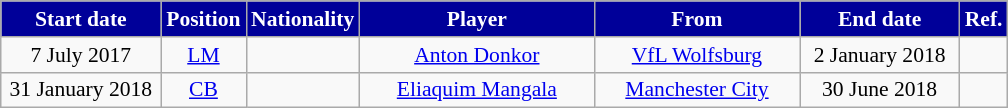<table class="wikitable" style="text-align:center; font-size:90%; ">
<tr>
<th style="background:#009; color:white; width:100px;">Start date</th>
<th style="background:#009; color:white; width:50px;">Position</th>
<th style="background:#009; color:white; width:50px;">Nationality</th>
<th style="background:#009; color:white; width:150px;">Player</th>
<th style="background:#009; color:white; width:130px;">From</th>
<th style="background:#009; color:white; width:100px;">End date</th>
<th style="background:#009; color:white; width:25px;">Ref.</th>
</tr>
<tr>
<td>7 July 2017</td>
<td><a href='#'>LM</a></td>
<td></td>
<td><a href='#'>Anton Donkor</a></td>
<td> <a href='#'>VfL Wolfsburg</a></td>
<td>2 January 2018</td>
<td></td>
</tr>
<tr>
<td>31 January 2018</td>
<td><a href='#'>CB</a></td>
<td></td>
<td><a href='#'>Eliaquim Mangala</a></td>
<td><a href='#'>Manchester City</a></td>
<td>30 June 2018</td>
<td></td>
</tr>
</table>
